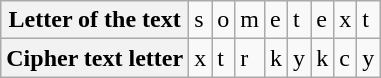<table class="wikitable">
<tr>
<th>Letter of the text</th>
<td>s</td>
<td>o</td>
<td>m</td>
<td>e</td>
<td>t</td>
<td>e</td>
<td>x</td>
<td>t</td>
</tr>
<tr>
<th>Cipher text letter</th>
<td>x</td>
<td>t</td>
<td>r</td>
<td>k</td>
<td>y</td>
<td>k</td>
<td>c</td>
<td>y</td>
</tr>
</table>
